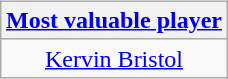<table style="width:100%;">
<tr>
<td valign=top align=right width=33%><br>












</td>
<td style="vertical-align:top; align:center; width:33%;"><br><table style="width:100%;">
<tr>
<td style="width=50%;"></td>
<td></td>
<td style="width=50%;"></td>
</tr>
</table>
<br><table class=wikitable style="text-align:center; margin:auto">
<tr>
<th><a href='#'>Most valuable player</a></th>
</tr>
<tr>
<td> <a href='#'>Kervin Bristol</a></td>
</tr>
</table>
</td>
<td style="vertical-align:top; align:left; width:33%;"><br>













</td>
</tr>
</table>
